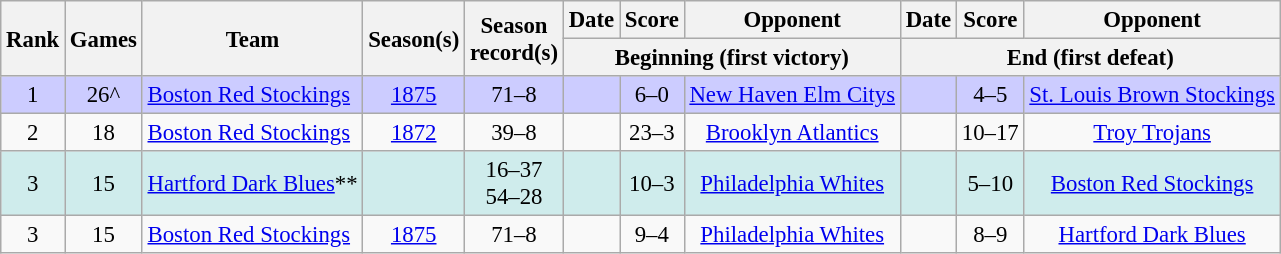<table class="wikitable sortable" style="font-size:95%">
<tr>
<th rowspan="2">Rank</th>
<th rowspan="2">Games</th>
<th rowspan="2">Team</th>
<th rowspan="2">Season(s)</th>
<th rowspan="2">Season<br>record(s)</th>
<th>Date</th>
<th class="unsortable">Score</th>
<th>Opponent</th>
<th>Date</th>
<th class="unsortable">Score</th>
<th>Opponent</th>
</tr>
<tr class="unsortable">
<th colspan="3">Beginning (first victory)</th>
<th colspan="3">End (first defeat)</th>
</tr>
<tr bgcolor="#ccccff">
<td align="center">1</td>
<td align="center">26^</td>
<td><a href='#'>Boston Red Stockings</a></td>
<td align="center"><a href='#'>1875</a></td>
<td align="center">71–8</td>
<td align="center"></td>
<td align="center">6–0</td>
<td align="center"><a href='#'>New Haven Elm Citys</a></td>
<td align="center"></td>
<td align="center">4–5</td>
<td align="center"><a href='#'>St. Louis Brown Stockings</a></td>
</tr>
<tr>
<td align="center">2</td>
<td align="center">18</td>
<td><a href='#'>Boston Red Stockings</a></td>
<td align="center"><a href='#'>1872</a></td>
<td align="center">39–8</td>
<td align="center"></td>
<td align="center">23–3</td>
<td align="center"><a href='#'>Brooklyn Atlantics</a></td>
<td align="center"></td>
<td align="center">10–17</td>
<td align="center"><a href='#'>Troy Trojans</a></td>
</tr>
<tr bgcolor="#cfecec">
<td align="center">3 </td>
<td align="center">15</td>
<td><a href='#'>Hartford Dark Blues</a>**</td>
<td align="center"></td>
<td align="center">16–37<br>54–28</td>
<td align="center"></td>
<td align="center">10–3</td>
<td align="center"><a href='#'>Philadelphia Whites</a></td>
<td align="center"></td>
<td align="center">5–10</td>
<td align="center"><a href='#'>Boston Red Stockings</a></td>
</tr>
<tr>
<td align="center">3 </td>
<td align="center">15</td>
<td><a href='#'>Boston Red Stockings</a></td>
<td align="center"><a href='#'>1875</a></td>
<td align="center">71–8</td>
<td align="center"></td>
<td align="center">9–4</td>
<td align="center"><a href='#'>Philadelphia Whites</a></td>
<td align="center"></td>
<td align="center">8–9</td>
<td align="center"><a href='#'>Hartford Dark Blues</a></td>
</tr>
</table>
